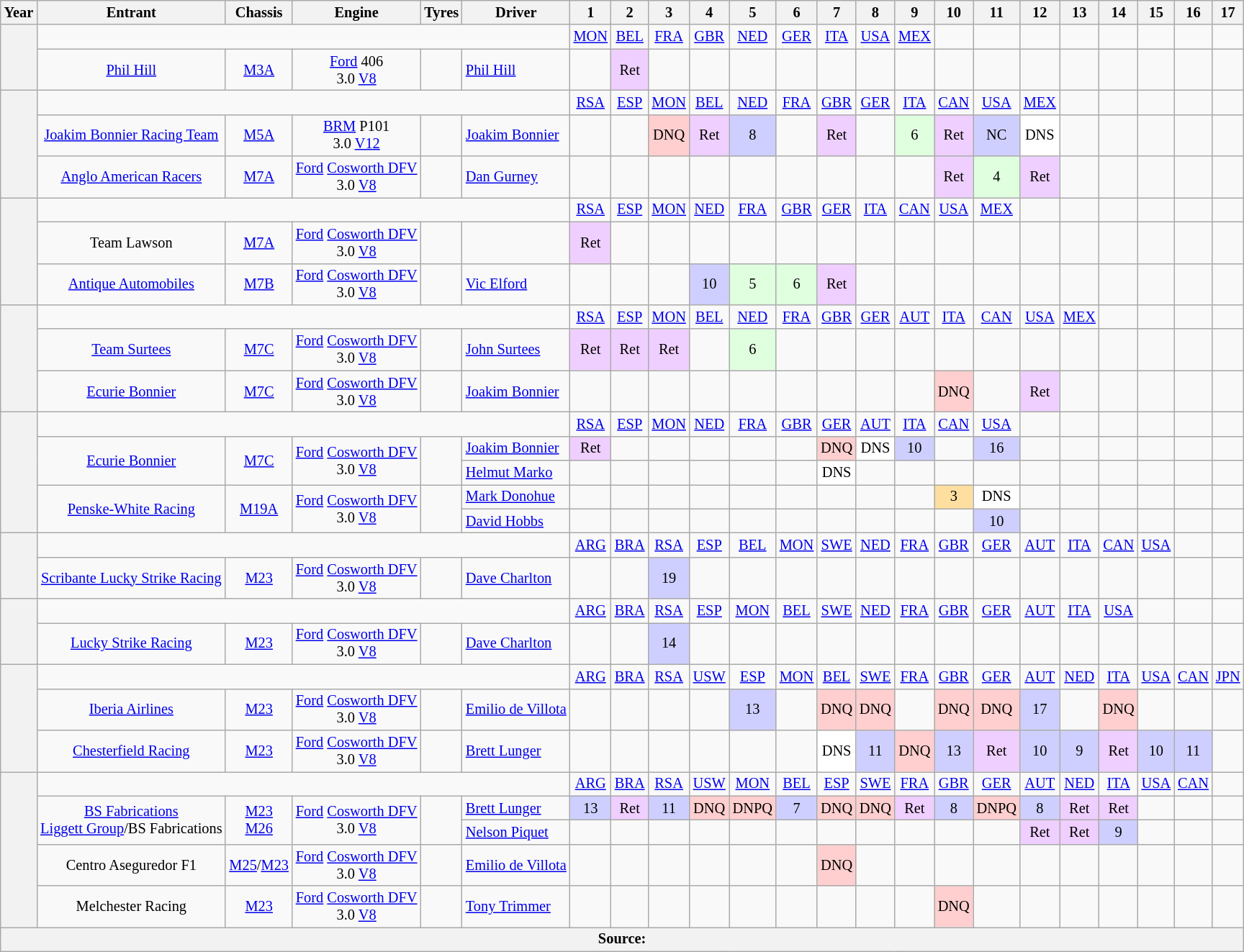<table class="wikitable"  style="text-align:center; font-size:85%">
<tr>
<th>Year</th>
<th>Entrant</th>
<th>Chassis</th>
<th>Engine</th>
<th>Tyres</th>
<th>Driver</th>
<th>1</th>
<th>2</th>
<th>3</th>
<th>4</th>
<th>5</th>
<th>6</th>
<th>7</th>
<th>8</th>
<th>9</th>
<th>10</th>
<th>11</th>
<th>12</th>
<th>13</th>
<th>14</th>
<th>15</th>
<th>16</th>
<th>17</th>
</tr>
<tr>
<th rowspan=2></th>
<td colspan=5></td>
<td><a href='#'>MON</a></td>
<td><a href='#'>BEL</a></td>
<td><a href='#'>FRA</a></td>
<td><a href='#'>GBR</a></td>
<td><a href='#'>NED</a></td>
<td><a href='#'>GER</a></td>
<td><a href='#'>ITA</a></td>
<td><a href='#'>USA</a></td>
<td><a href='#'>MEX</a></td>
<td></td>
<td></td>
<td></td>
<td></td>
<td></td>
<td></td>
<td></td>
<td></td>
</tr>
<tr>
<td><a href='#'>Phil Hill</a></td>
<td><a href='#'>M3A</a></td>
<td><a href='#'>Ford</a> 406<br>3.0 <a href='#'>V8</a></td>
<td></td>
<td align="left"> <a href='#'>Phil Hill</a></td>
<td></td>
<td style="background:#efcfff">Ret</td>
<td></td>
<td></td>
<td></td>
<td></td>
<td></td>
<td></td>
<td></td>
<td></td>
<td></td>
<td></td>
<td></td>
<td></td>
<td></td>
<td></td>
<td></td>
</tr>
<tr>
<th rowspan=3></th>
<td colspan=5></td>
<td><a href='#'>RSA</a></td>
<td><a href='#'>ESP</a></td>
<td><a href='#'>MON</a></td>
<td><a href='#'>BEL</a></td>
<td><a href='#'>NED</a></td>
<td><a href='#'>FRA</a></td>
<td><a href='#'>GBR</a></td>
<td><a href='#'>GER</a></td>
<td><a href='#'>ITA</a></td>
<td><a href='#'>CAN</a></td>
<td><a href='#'>USA</a></td>
<td><a href='#'>MEX</a></td>
<td></td>
<td></td>
<td></td>
<td></td>
<td></td>
</tr>
<tr>
<td><a href='#'>Joakim Bonnier Racing Team</a></td>
<td><a href='#'>M5A</a></td>
<td><a href='#'>BRM</a> P101<br>3.0 <a href='#'>V12</a></td>
<td></td>
<td align="left"> <a href='#'>Joakim Bonnier</a></td>
<td></td>
<td></td>
<td style="background:#ffcfcf">DNQ</td>
<td style="background:#efcfff">Ret</td>
<td style="background:#cfcfff">8</td>
<td></td>
<td style="background:#efcfff">Ret</td>
<td></td>
<td style="background:#dfffdf">6</td>
<td style="background:#efcfff">Ret</td>
<td style="background:#cfcfff">NC</td>
<td style="background:#ffffff">DNS</td>
<td></td>
<td></td>
<td></td>
<td></td>
<td></td>
</tr>
<tr>
<td><a href='#'>Anglo American Racers</a></td>
<td><a href='#'>M7A</a></td>
<td nowrap><a href='#'>Ford</a> <a href='#'>Cosworth DFV</a><br>3.0 <a href='#'>V8</a></td>
<td></td>
<td align="left"> <a href='#'>Dan Gurney</a></td>
<td></td>
<td></td>
<td></td>
<td></td>
<td></td>
<td></td>
<td></td>
<td></td>
<td></td>
<td style="background:#efcfff">Ret</td>
<td style="background:#dfffdf">4</td>
<td style="background:#efcfff">Ret</td>
<td></td>
<td></td>
<td></td>
<td></td>
<td></td>
</tr>
<tr>
<th rowspan=3></th>
<td colspan=5></td>
<td><a href='#'>RSA</a></td>
<td><a href='#'>ESP</a></td>
<td><a href='#'>MON</a></td>
<td><a href='#'>NED</a></td>
<td><a href='#'>FRA</a></td>
<td><a href='#'>GBR</a></td>
<td><a href='#'>GER</a></td>
<td><a href='#'>ITA</a></td>
<td><a href='#'>CAN</a></td>
<td><a href='#'>USA</a></td>
<td><a href='#'>MEX</a></td>
<td></td>
<td></td>
<td></td>
<td></td>
<td></td>
<td></td>
</tr>
<tr>
<td>Team Lawson</td>
<td><a href='#'>M7A</a></td>
<td><a href='#'>Ford</a> <a href='#'>Cosworth DFV</a><br>3.0 <a href='#'>V8</a></td>
<td></td>
<td align="left"></td>
<td style="background:#efcfff">Ret</td>
<td></td>
<td></td>
<td></td>
<td></td>
<td></td>
<td></td>
<td></td>
<td></td>
<td></td>
<td></td>
<td></td>
<td></td>
<td></td>
<td></td>
<td></td>
<td></td>
</tr>
<tr>
<td><a href='#'>Antique Automobiles</a></td>
<td><a href='#'>M7B</a></td>
<td><a href='#'>Ford</a> <a href='#'>Cosworth DFV</a><br>3.0 <a href='#'>V8</a></td>
<td></td>
<td align="left"> <a href='#'>Vic Elford</a></td>
<td></td>
<td></td>
<td></td>
<td style="background:#cfcfff">10</td>
<td style="background:#dfffdf">5</td>
<td style="background:#dfffdf">6</td>
<td style="background:#efcfff">Ret</td>
<td></td>
<td></td>
<td></td>
<td></td>
<td></td>
<td></td>
<td></td>
<td></td>
<td></td>
<td></td>
</tr>
<tr>
<th rowspan=3></th>
<td colspan=5></td>
<td><a href='#'>RSA</a></td>
<td><a href='#'>ESP</a></td>
<td><a href='#'>MON</a></td>
<td><a href='#'>BEL</a></td>
<td><a href='#'>NED</a></td>
<td><a href='#'>FRA</a></td>
<td><a href='#'>GBR</a></td>
<td><a href='#'>GER</a></td>
<td><a href='#'>AUT</a></td>
<td><a href='#'>ITA</a></td>
<td><a href='#'>CAN</a></td>
<td><a href='#'>USA</a></td>
<td><a href='#'>MEX</a></td>
<td></td>
<td></td>
<td></td>
<td></td>
</tr>
<tr>
<td><a href='#'>Team Surtees</a></td>
<td><a href='#'>M7C</a></td>
<td><a href='#'>Ford</a> <a href='#'>Cosworth DFV</a><br>3.0 <a href='#'>V8</a></td>
<td></td>
<td align="left"> <a href='#'>John Surtees</a></td>
<td style="background:#efcfff">Ret</td>
<td style="background:#efcfff">Ret</td>
<td style="background:#efcfff">Ret</td>
<td></td>
<td style="background:#dfffdf">6</td>
<td></td>
<td></td>
<td></td>
<td></td>
<td></td>
<td></td>
<td></td>
<td></td>
<td></td>
<td></td>
<td></td>
<td></td>
</tr>
<tr>
<td><a href='#'>Ecurie Bonnier</a></td>
<td><a href='#'>M7C</a></td>
<td><a href='#'>Ford</a> <a href='#'>Cosworth DFV</a><br>3.0 <a href='#'>V8</a></td>
<td></td>
<td align="left"> <a href='#'>Joakim Bonnier</a></td>
<td></td>
<td></td>
<td></td>
<td></td>
<td></td>
<td></td>
<td></td>
<td></td>
<td></td>
<td style="background:#ffcfcf">DNQ</td>
<td></td>
<td style="background:#efcfff">Ret</td>
<td></td>
<td></td>
<td></td>
<td></td>
<td></td>
</tr>
<tr>
<th rowspan=5></th>
<td colspan=5></td>
<td><a href='#'>RSA</a></td>
<td><a href='#'>ESP</a></td>
<td><a href='#'>MON</a></td>
<td><a href='#'>NED</a></td>
<td><a href='#'>FRA</a></td>
<td><a href='#'>GBR</a></td>
<td><a href='#'>GER</a></td>
<td><a href='#'>AUT</a></td>
<td><a href='#'>ITA</a></td>
<td><a href='#'>CAN</a></td>
<td><a href='#'>USA</a></td>
<td></td>
<td></td>
<td></td>
<td></td>
<td></td>
<td></td>
</tr>
<tr>
<td rowspan=2><a href='#'>Ecurie Bonnier</a></td>
<td rowspan=2><a href='#'>M7C</a></td>
<td rowspan=2><a href='#'>Ford</a> <a href='#'>Cosworth DFV</a><br>3.0 <a href='#'>V8</a></td>
<td rowspan=2></td>
<td align="left"> <a href='#'>Joakim Bonnier</a></td>
<td style="background:#efcfff">Ret</td>
<td></td>
<td></td>
<td></td>
<td></td>
<td></td>
<td style="background:#ffcfcf">DNQ</td>
<td style="background:#ffffff">DNS</td>
<td style="background:#cfcfff">10</td>
<td></td>
<td style="background:#cfcfff">16</td>
<td></td>
<td></td>
<td></td>
<td></td>
<td></td>
<td></td>
</tr>
<tr>
<td align="left"> <a href='#'>Helmut Marko</a></td>
<td></td>
<td></td>
<td></td>
<td></td>
<td></td>
<td></td>
<td style="background:#ffffff">DNS</td>
<td></td>
<td></td>
<td></td>
<td></td>
<td></td>
<td></td>
<td></td>
<td></td>
<td></td>
<td></td>
</tr>
<tr>
<td rowspan=2><a href='#'>Penske-White Racing</a></td>
<td rowspan=2><a href='#'>M19A</a></td>
<td rowspan=2><a href='#'>Ford</a> <a href='#'>Cosworth DFV</a><br>3.0 <a href='#'>V8</a></td>
<td rowspan=2></td>
<td align="left"> <a href='#'>Mark Donohue</a></td>
<td></td>
<td></td>
<td></td>
<td></td>
<td></td>
<td></td>
<td></td>
<td></td>
<td></td>
<td style="background:#ffdf9f">3</td>
<td style="background:#ffffff">DNS</td>
<td></td>
<td></td>
<td></td>
<td></td>
<td></td>
<td></td>
</tr>
<tr>
<td align="left"> <a href='#'>David Hobbs</a></td>
<td></td>
<td></td>
<td></td>
<td></td>
<td></td>
<td></td>
<td></td>
<td></td>
<td></td>
<td></td>
<td style="background:#cfcfff">10</td>
<td></td>
<td></td>
<td></td>
<td></td>
<td></td>
<td></td>
</tr>
<tr>
<th rowspan=2></th>
<td colspan=5></td>
<td><a href='#'>ARG</a></td>
<td><a href='#'>BRA</a></td>
<td><a href='#'>RSA</a></td>
<td><a href='#'>ESP</a></td>
<td><a href='#'>BEL</a></td>
<td><a href='#'>MON</a></td>
<td><a href='#'>SWE</a></td>
<td><a href='#'>NED</a></td>
<td><a href='#'>FRA</a></td>
<td><a href='#'>GBR</a></td>
<td><a href='#'>GER</a></td>
<td><a href='#'>AUT</a></td>
<td><a href='#'>ITA</a></td>
<td><a href='#'>CAN</a></td>
<td><a href='#'>USA</a></td>
<td></td>
<td></td>
</tr>
<tr>
<td><a href='#'>Scribante Lucky Strike Racing</a></td>
<td><a href='#'>M23</a></td>
<td><a href='#'>Ford</a> <a href='#'>Cosworth DFV</a><br>3.0 <a href='#'>V8</a></td>
<td></td>
<td align="left"> <a href='#'>Dave Charlton</a></td>
<td></td>
<td></td>
<td style="background:#cfcfff">19</td>
<td></td>
<td></td>
<td></td>
<td></td>
<td></td>
<td></td>
<td></td>
<td></td>
<td></td>
<td></td>
<td></td>
<td></td>
<td></td>
<td></td>
</tr>
<tr>
<th rowspan=2></th>
<td colspan=5></td>
<td><a href='#'>ARG</a></td>
<td><a href='#'>BRA</a></td>
<td><a href='#'>RSA</a></td>
<td><a href='#'>ESP</a></td>
<td><a href='#'>MON</a></td>
<td><a href='#'>BEL</a></td>
<td><a href='#'>SWE</a></td>
<td><a href='#'>NED</a></td>
<td><a href='#'>FRA</a></td>
<td><a href='#'>GBR</a></td>
<td><a href='#'>GER</a></td>
<td><a href='#'>AUT</a></td>
<td><a href='#'>ITA</a></td>
<td><a href='#'>USA</a></td>
<td></td>
<td></td>
<td></td>
</tr>
<tr>
<td><a href='#'>Lucky Strike Racing</a></td>
<td><a href='#'>M23</a></td>
<td><a href='#'>Ford</a> <a href='#'>Cosworth DFV</a><br>3.0 <a href='#'>V8</a></td>
<td></td>
<td align="left"> <a href='#'>Dave Charlton</a></td>
<td></td>
<td></td>
<td style="background:#cfcfff">14</td>
<td></td>
<td></td>
<td></td>
<td></td>
<td></td>
<td></td>
<td></td>
<td></td>
<td></td>
<td></td>
<td></td>
<td></td>
<td></td>
<td></td>
</tr>
<tr>
<th rowspan=3></th>
<td colspan=5></td>
<td><a href='#'>ARG</a></td>
<td><a href='#'>BRA</a></td>
<td><a href='#'>RSA</a></td>
<td><a href='#'>USW</a></td>
<td><a href='#'>ESP</a></td>
<td><a href='#'>MON</a></td>
<td><a href='#'>BEL</a></td>
<td><a href='#'>SWE</a></td>
<td><a href='#'>FRA</a></td>
<td><a href='#'>GBR</a></td>
<td><a href='#'>GER</a></td>
<td><a href='#'>AUT</a></td>
<td><a href='#'>NED</a></td>
<td><a href='#'>ITA</a></td>
<td><a href='#'>USA</a></td>
<td><a href='#'>CAN</a></td>
<td><a href='#'>JPN</a></td>
</tr>
<tr>
<td><a href='#'>Iberia Airlines</a></td>
<td><a href='#'>M23</a></td>
<td><a href='#'>Ford</a> <a href='#'>Cosworth DFV</a><br>3.0 <a href='#'>V8</a></td>
<td></td>
<td align="left"> <a href='#'>Emilio de Villota</a></td>
<td></td>
<td></td>
<td></td>
<td></td>
<td style="background:#cfcfff">13</td>
<td></td>
<td style="background:#ffcfcf">DNQ</td>
<td style="background:#ffcfcf">DNQ</td>
<td></td>
<td style="background:#ffcfcf">DNQ</td>
<td style="background:#ffcfcf">DNQ</td>
<td style="background:#cfcfff">17</td>
<td></td>
<td style="background:#ffcfcf">DNQ</td>
<td></td>
<td></td>
<td></td>
</tr>
<tr>
<td><a href='#'>Chesterfield Racing</a></td>
<td><a href='#'>M23</a></td>
<td><a href='#'>Ford</a> <a href='#'>Cosworth DFV</a><br>3.0 <a href='#'>V8</a></td>
<td></td>
<td align="left"> <a href='#'>Brett Lunger</a></td>
<td></td>
<td></td>
<td></td>
<td></td>
<td></td>
<td></td>
<td style="background:#ffffff">DNS</td>
<td style="background:#cfcfff">11</td>
<td style="background:#ffcfcf">DNQ</td>
<td style="background:#cfcfff">13</td>
<td style="background:#efcfff">Ret</td>
<td style="background:#cfcfff">10</td>
<td style="background:#cfcfff">9</td>
<td style="background:#efcfff">Ret</td>
<td style="background:#cfcfff">10</td>
<td style="background:#cfcfff">11</td>
<td></td>
</tr>
<tr>
<th rowspan=5></th>
<td colspan=5></td>
<td><a href='#'>ARG</a></td>
<td><a href='#'>BRA</a></td>
<td><a href='#'>RSA</a></td>
<td><a href='#'>USW</a></td>
<td><a href='#'>MON</a></td>
<td><a href='#'>BEL</a></td>
<td><a href='#'>ESP</a></td>
<td><a href='#'>SWE</a></td>
<td><a href='#'>FRA</a></td>
<td><a href='#'>GBR</a></td>
<td><a href='#'>GER</a></td>
<td><a href='#'>AUT</a></td>
<td><a href='#'>NED</a></td>
<td><a href='#'>ITA</a></td>
<td><a href='#'>USA</a></td>
<td><a href='#'>CAN</a></td>
<td></td>
</tr>
<tr>
<td rowspan=2 nowrap><a href='#'>BS Fabrications</a><br><a href='#'>Liggett Group</a>/BS Fabrications</td>
<td rowspan=2><a href='#'>M23</a><br><a href='#'>M26</a></td>
<td rowspan=2><a href='#'>Ford</a> <a href='#'>Cosworth DFV</a><br>3.0 <a href='#'>V8</a></td>
<td rowspan=2></td>
<td align="left"> <a href='#'>Brett Lunger</a></td>
<td style="background:#cfcfff">13</td>
<td style="background:#efcfff">Ret</td>
<td style="background:#cfcfff">11</td>
<td style="background:#ffcfcf">DNQ</td>
<td style="background:#ffcfcf">DNPQ</td>
<td style="background:#cfcfff">7</td>
<td style="background:#ffcfcf">DNQ</td>
<td style="background:#ffcfcf">DNQ</td>
<td style="background:#efcfff">Ret</td>
<td style="background:#cfcfff">8</td>
<td style="background:#ffcfcf">DNPQ</td>
<td style="background:#cfcfff">8</td>
<td style="background:#efcfff">Ret</td>
<td style="background:#efcfff">Ret</td>
<td></td>
<td></td>
<td></td>
</tr>
<tr>
<td align="left"> <a href='#'>Nelson Piquet</a></td>
<td></td>
<td></td>
<td></td>
<td></td>
<td></td>
<td></td>
<td></td>
<td></td>
<td></td>
<td></td>
<td></td>
<td style="background:#efcfff">Ret</td>
<td style="background:#efcfff">Ret</td>
<td style="background:#cfcfff">9</td>
<td></td>
<td></td>
<td></td>
</tr>
<tr>
<td>Centro Aseguredor F1</td>
<td><a href='#'>M25</a>/<a href='#'>M23</a></td>
<td><a href='#'>Ford</a> <a href='#'>Cosworth DFV</a><br>3.0 <a href='#'>V8</a></td>
<td></td>
<td align="left"> <a href='#'>Emilio de Villota</a></td>
<td></td>
<td></td>
<td></td>
<td></td>
<td></td>
<td></td>
<td style="background:#ffcfcf">DNQ</td>
<td></td>
<td></td>
<td></td>
<td></td>
<td></td>
<td></td>
<td></td>
<td></td>
<td></td>
<td></td>
</tr>
<tr>
<td>Melchester Racing</td>
<td><a href='#'>M23</a></td>
<td><a href='#'>Ford</a> <a href='#'>Cosworth DFV</a><br>3.0 <a href='#'>V8</a></td>
<td></td>
<td align="left"> <a href='#'>Tony Trimmer</a></td>
<td></td>
<td></td>
<td></td>
<td></td>
<td></td>
<td></td>
<td></td>
<td></td>
<td></td>
<td style="background:#ffcfcf">DNQ</td>
<td></td>
<td></td>
<td></td>
<td></td>
<td></td>
<td></td>
<td></td>
</tr>
<tr>
<th colspan="23">Source:</th>
</tr>
</table>
